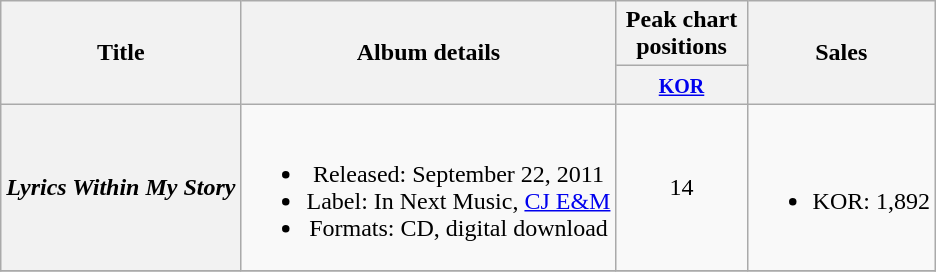<table class="wikitable plainrowheaders" style="text-align:center;">
<tr>
<th scope="col" rowspan="2">Title</th>
<th scope="col" rowspan="2">Album details</th>
<th scope="col" colspan="1" style="width:5em;">Peak chart positions</th>
<th scope="col" rowspan="2">Sales</th>
</tr>
<tr>
<th><small><a href='#'>KOR</a></small><br></th>
</tr>
<tr>
<th scope="row"><em>Lyrics Within My Story</em></th>
<td><br><ul><li>Released: September 22, 2011</li><li>Label: In Next Music, <a href='#'>CJ E&M</a></li><li>Formats: CD, digital download</li></ul></td>
<td>14</td>
<td><br><ul><li>KOR: 1,892</li></ul></td>
</tr>
<tr>
</tr>
</table>
